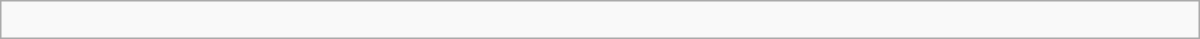<table width="800" class="wikitable">
<tr>
<td><br></td>
</tr>
</table>
